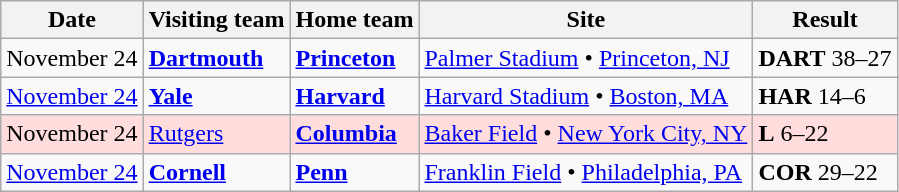<table class="wikitable">
<tr>
<th>Date</th>
<th>Visiting team</th>
<th>Home team</th>
<th>Site</th>
<th>Result</th>
</tr>
<tr>
<td>November 24</td>
<td><strong><a href='#'>Dartmouth</a></strong></td>
<td><strong><a href='#'>Princeton</a></strong></td>
<td><a href='#'>Palmer Stadium</a> • <a href='#'>Princeton, NJ</a></td>
<td><strong>DART</strong> 38–27</td>
</tr>
<tr>
<td><a href='#'>November 24</a></td>
<td><strong><a href='#'>Yale</a></strong></td>
<td><strong><a href='#'>Harvard</a></strong></td>
<td><a href='#'>Harvard Stadium</a> • <a href='#'>Boston, MA</a></td>
<td><strong>HAR</strong> 14–6</td>
</tr>
<tr style="background:#FFDDDD;">
<td>November 24</td>
<td><a href='#'>Rutgers</a></td>
<td><strong><a href='#'>Columbia</a></strong></td>
<td><a href='#'>Baker Field</a> • <a href='#'>New York City, NY</a></td>
<td><strong>L</strong> 6–22</td>
</tr>
<tr>
<td><a href='#'>November 24</a></td>
<td><strong><a href='#'>Cornell</a></strong></td>
<td><strong><a href='#'>Penn</a></strong></td>
<td><a href='#'>Franklin Field</a> • <a href='#'>Philadelphia, PA</a></td>
<td><strong>COR</strong> 29–22</td>
</tr>
</table>
